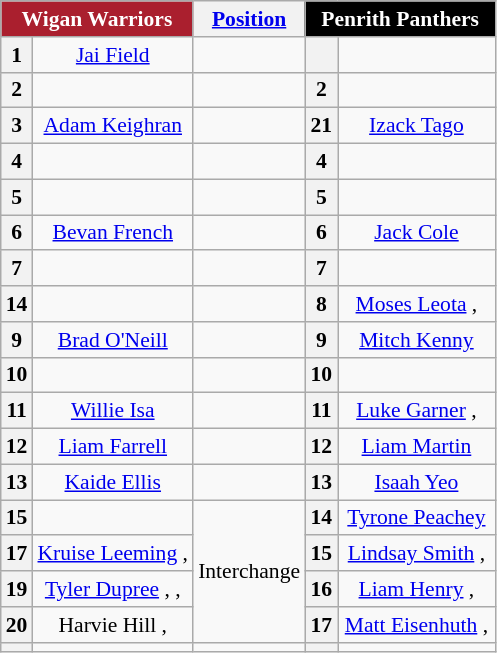<table class="wikitable" style="font-size:90%; text-align:center;" ">
<tr>
<th colspan="2"  style="width:120px; background: #aa1f2e; color:white; border: white2px;">Wigan Warriors</th>
<th><a href='#'>Position</a></th>
<th colspan="2"  style="width:120px; background: black; color: white; border: grey2px;"><strong>Penrith Panthers</strong></th>
</tr>
<tr>
<th>1</th>
<td><a href='#'>Jai Field</a></td>
<td></td>
<th></th>
<td></td>
</tr>
<tr>
<th>2</th>
<td></td>
<td></td>
<th>2</th>
<td> </td>
</tr>
<tr>
<th>3</th>
<td><a href='#'>Adam Keighran</a></td>
<td></td>
<th>21</th>
<td><a href='#'>Izack Tago</a></td>
</tr>
<tr>
<th>4</th>
<td></td>
<td></td>
<th>4</th>
<td></td>
</tr>
<tr>
<th>5</th>
<td></td>
<td></td>
<th>5</th>
<td></td>
</tr>
<tr>
<th>6</th>
<td><a href='#'>Bevan French</a></td>
<td></td>
<th>6</th>
<td><a href='#'>Jack Cole</a></td>
</tr>
<tr>
<th>7</th>
<td></td>
<td></td>
<th>7</th>
<td></td>
</tr>
<tr>
<th>14</th>
<td></td>
<td></td>
<th>8</th>
<td><a href='#'>Moses Leota</a> , </td>
</tr>
<tr>
<th>9</th>
<td><a href='#'>Brad O'Neill</a> </td>
<td></td>
<th>9</th>
<td><a href='#'>Mitch Kenny</a></td>
</tr>
<tr>
<th>10</th>
<td></td>
<td></td>
<th>10</th>
<td></td>
</tr>
<tr>
<th>11</th>
<td><a href='#'>Willie Isa</a></td>
<td></td>
<th>11</th>
<td><a href='#'>Luke Garner</a> , </td>
</tr>
<tr>
<th>12</th>
<td><a href='#'>Liam Farrell</a></td>
<td></td>
<th>12</th>
<td><a href='#'>Liam Martin</a></td>
</tr>
<tr>
<th>13</th>
<td><a href='#'>Kaide Ellis</a></td>
<td></td>
<th>13</th>
<td><a href='#'>Isaah Yeo</a></td>
</tr>
<tr>
<th>15</th>
<td></td>
<td rowspan="4">Interchange</td>
<th>14</th>
<td><a href='#'>Tyrone Peachey</a> </td>
</tr>
<tr>
<th>17</th>
<td><a href='#'>Kruise Leeming</a> , </td>
<th>15</th>
<td><a href='#'>Lindsay Smith</a> , </td>
</tr>
<tr>
<th>19</th>
<td><a href='#'>Tyler Dupree</a> , , </td>
<th>16</th>
<td><a href='#'>Liam Henry</a> , </td>
</tr>
<tr>
<th>20</th>
<td>Harvie Hill , </td>
<th>17</th>
<td><a href='#'>Matt Eisenhuth</a> , </td>
</tr>
<tr>
<th></th>
<td></td>
<td></td>
<th></th>
<td></td>
</tr>
</table>
